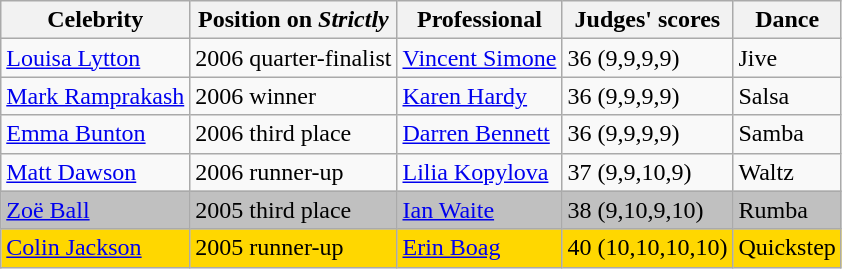<table class="wikitable sortable">
<tr>
<th>Celebrity</th>
<th>Position on <em>Strictly</em></th>
<th>Professional</th>
<th>Judges' scores</th>
<th>Dance</th>
</tr>
<tr>
<td><a href='#'>Louisa Lytton</a></td>
<td>2006 quarter-finalist</td>
<td><a href='#'>Vincent Simone</a></td>
<td>36 (9,9,9,9)</td>
<td>Jive</td>
</tr>
<tr>
<td><a href='#'>Mark Ramprakash</a></td>
<td>2006 winner</td>
<td><a href='#'>Karen Hardy</a></td>
<td>36 (9,9,9,9)</td>
<td>Salsa</td>
</tr>
<tr>
<td><a href='#'>Emma Bunton</a></td>
<td>2006 third place</td>
<td><a href='#'>Darren Bennett</a></td>
<td>36 (9,9,9,9)</td>
<td>Samba</td>
</tr>
<tr>
<td><a href='#'>Matt Dawson</a></td>
<td>2006 runner-up</td>
<td><a href='#'>Lilia Kopylova</a></td>
<td>37 (9,9,10,9)</td>
<td>Waltz</td>
</tr>
<tr style="background:silver">
<td><a href='#'>Zoë Ball</a></td>
<td>2005 third place</td>
<td><a href='#'>Ian Waite</a></td>
<td>38 (9,10,9,10)</td>
<td>Rumba</td>
</tr>
<tr style="background:gold">
<td><a href='#'>Colin Jackson</a></td>
<td>2005 runner-up</td>
<td><a href='#'>Erin Boag</a></td>
<td>40 (10,10,10,10)</td>
<td>Quickstep</td>
</tr>
</table>
